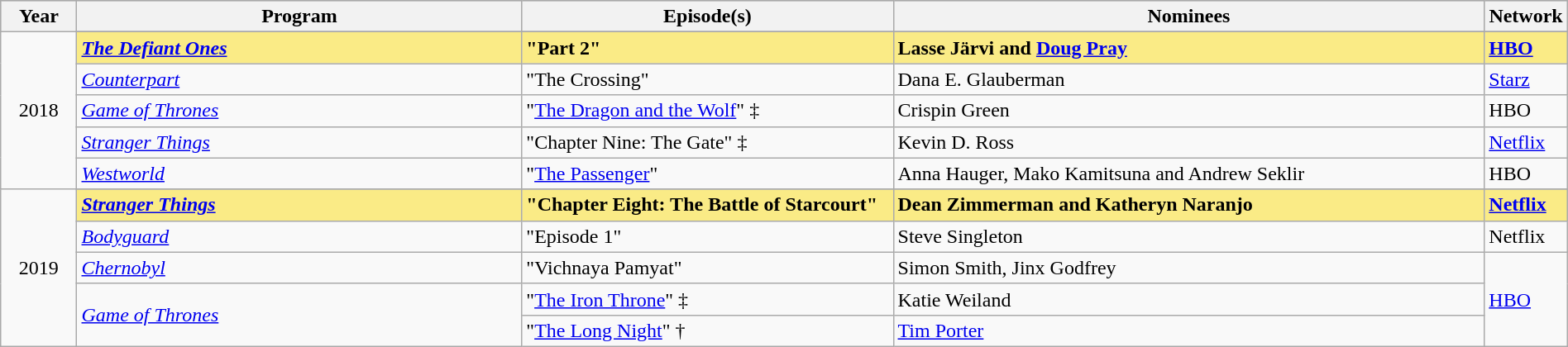<table class="wikitable" style="width:100%">
<tr bgcolor="#bebebe">
<th width="5%">Year</th>
<th width="30%">Program</th>
<th width="25%">Episode(s)</th>
<th width="40%">Nominees</th>
<th width="5%">Network</th>
</tr>
<tr>
<td rowspan=6 style="text-align:center">2018<br></td>
</tr>
<tr style="background:#FAEB86">
<td><strong><em><a href='#'>The Defiant Ones</a></em></strong></td>
<td><strong>"Part 2"</strong></td>
<td><strong>Lasse Järvi and <a href='#'>Doug Pray</a></strong></td>
<td><strong><a href='#'>HBO</a></strong></td>
</tr>
<tr>
<td><em><a href='#'>Counterpart</a></em></td>
<td>"The Crossing"</td>
<td>Dana E. Glauberman</td>
<td><a href='#'>Starz</a></td>
</tr>
<tr>
<td><em><a href='#'>Game of Thrones</a></em></td>
<td>"<a href='#'>The Dragon and the Wolf</a>" ‡</td>
<td>Crispin Green</td>
<td>HBO</td>
</tr>
<tr>
<td><em><a href='#'>Stranger Things</a></em></td>
<td>"Chapter Nine: The Gate" ‡</td>
<td>Kevin D. Ross</td>
<td><a href='#'>Netflix</a></td>
</tr>
<tr>
<td><em><a href='#'>Westworld</a></em></td>
<td>"<a href='#'>The Passenger</a>"</td>
<td>Anna Hauger, Mako Kamitsuna and Andrew Seklir</td>
<td>HBO</td>
</tr>
<tr>
<td rowspan=6 style="text-align:center">2019<br></td>
</tr>
<tr style="background:#FAEB86">
<td><strong><em><a href='#'>Stranger Things</a></em></strong></td>
<td><strong>"Chapter Eight: The Battle of Starcourt"</strong></td>
<td><strong>Dean Zimmerman and Katheryn Naranjo</strong></td>
<td><strong><a href='#'>Netflix</a></strong></td>
</tr>
<tr>
<td><em><a href='#'>Bodyguard</a></em></td>
<td>"Episode 1"</td>
<td>Steve Singleton</td>
<td>Netflix</td>
</tr>
<tr>
<td><em><a href='#'>Chernobyl</a></em></td>
<td>"Vichnaya Pamyat"</td>
<td>Simon Smith, Jinx Godfrey</td>
<td rowspan="3"><a href='#'>HBO</a></td>
</tr>
<tr>
<td rowspan="2"><em><a href='#'>Game of Thrones</a></em></td>
<td>"<a href='#'>The Iron Throne</a>" ‡</td>
<td>Katie Weiland</td>
</tr>
<tr>
<td>"<a href='#'>The Long Night</a>" †</td>
<td><a href='#'>Tim Porter</a></td>
</tr>
</table>
